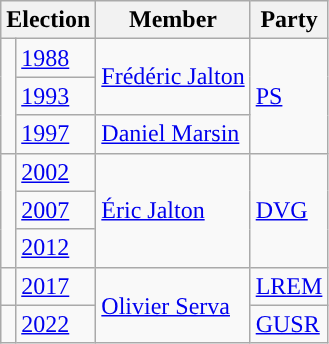<table class="wikitable">
<tr>
<th colspan="2">Election</th>
<th>Member</th>
<th>Party</th>
</tr>
<tr>
<td rowspan="3" style="color:inherit;background-color: "></td>
<td><a href='#'>1988</a></td>
<td rowspan="2"><a href='#'>Frédéric Jalton</a></td>
<td rowspan="3"><a href='#'>PS</a></td>
</tr>
<tr>
<td><a href='#'>1993</a></td>
</tr>
<tr>
<td><a href='#'>1997</a></td>
<td><a href='#'>Daniel Marsin</a></td>
</tr>
<tr>
<td rowspan="3" style="color:inherit;background-color: "></td>
<td><a href='#'>2002</a></td>
<td rowspan="3"><a href='#'>Éric Jalton</a></td>
<td rowspan="3"><a href='#'>DVG</a></td>
</tr>
<tr>
<td><a href='#'>2007</a></td>
</tr>
<tr>
<td><a href='#'>2012</a></td>
</tr>
<tr>
<td style="color:inherit;background-color: "></td>
<td><a href='#'>2017</a></td>
<td rowspan="2"><a href='#'>Olivier Serva</a></td>
<td><a href='#'>LREM</a></td>
</tr>
<tr>
<td style="color:inherit;background-color: "></td>
<td><a href='#'>2022</a></td>
<td><a href='#'>GUSR</a></td>
</tr>
</table>
